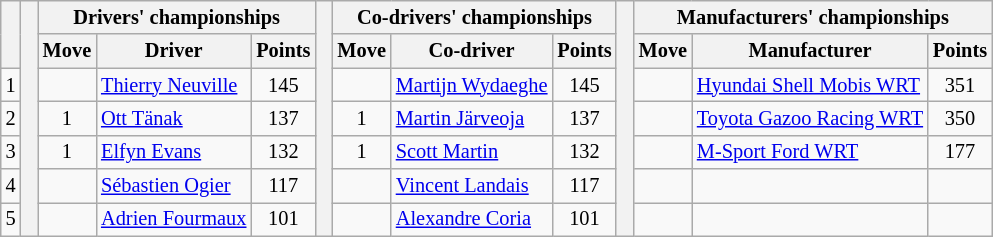<table class="wikitable" style="font-size:85%;">
<tr>
<th rowspan="2"></th>
<th rowspan="7" style="width:5px;"></th>
<th colspan="3">Drivers' championships</th>
<th rowspan="7" style="width:5px;"></th>
<th colspan="3" nowrap>Co-drivers' championships</th>
<th rowspan="7" style="width:5px;"></th>
<th colspan="3" nowrap>Manufacturers' championships</th>
</tr>
<tr>
<th>Move</th>
<th>Driver</th>
<th>Points</th>
<th>Move</th>
<th>Co-driver</th>
<th>Points</th>
<th>Move</th>
<th>Manufacturer</th>
<th>Points</th>
</tr>
<tr>
<td align="center">1</td>
<td align="center"></td>
<td><a href='#'>Thierry Neuville</a></td>
<td align="center">145</td>
<td align="center"></td>
<td><a href='#'>Martijn Wydaeghe</a></td>
<td align="center">145</td>
<td align="center"></td>
<td><a href='#'>Hyundai Shell Mobis WRT</a></td>
<td align="center">351</td>
</tr>
<tr>
<td align="center">2</td>
<td align="center"> 1</td>
<td><a href='#'>Ott Tänak</a></td>
<td align="center">137</td>
<td align="center"> 1</td>
<td><a href='#'>Martin Järveoja</a></td>
<td align="center">137</td>
<td align="center"></td>
<td><a href='#'>Toyota Gazoo Racing WRT</a></td>
<td align="center">350</td>
</tr>
<tr>
<td align="center">3</td>
<td align="center"> 1</td>
<td><a href='#'>Elfyn Evans</a></td>
<td align="center">132</td>
<td align="center"> 1</td>
<td><a href='#'>Scott Martin</a></td>
<td align="center">132</td>
<td align="center"></td>
<td><a href='#'>M-Sport Ford WRT</a></td>
<td align="center">177</td>
</tr>
<tr>
<td align="center">4</td>
<td align="center"></td>
<td><a href='#'>Sébastien Ogier</a></td>
<td align="center">117</td>
<td align="center"></td>
<td><a href='#'>Vincent Landais</a></td>
<td align="center">117</td>
<td></td>
<td></td>
<td></td>
</tr>
<tr>
<td align="center">5</td>
<td align="center"></td>
<td><a href='#'>Adrien Fourmaux</a></td>
<td align="center">101</td>
<td align="center"></td>
<td><a href='#'>Alexandre Coria</a></td>
<td align="center">101</td>
<td></td>
<td></td>
<td></td>
</tr>
</table>
